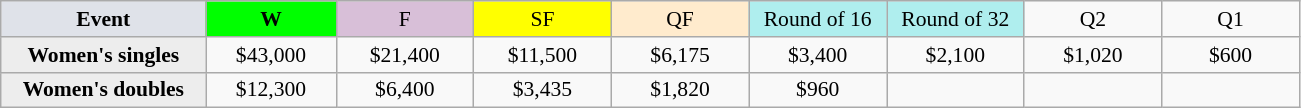<table class=wikitable style=font-size:90%;text-align:center>
<tr>
<td width=130 bgcolor=dfe2e9><strong>Event</strong></td>
<td width=80 bgcolor=lime><strong>W</strong></td>
<td width=85 bgcolor=thistle>F</td>
<td width=85 bgcolor=ffff00>SF</td>
<td width=85 bgcolor=ffebcd>QF</td>
<td width=85 bgcolor=afeeee>Round of 16</td>
<td width=85 bgcolor=afeeee>Round of 32</td>
<td width=85>Q2</td>
<td width=85>Q1</td>
</tr>
<tr>
<th style=background:#ededed>Women's singles</th>
<td>$43,000</td>
<td>$21,400</td>
<td>$11,500</td>
<td>$6,175</td>
<td>$3,400</td>
<td>$2,100</td>
<td>$1,020</td>
<td>$600</td>
</tr>
<tr>
<th style=background:#ededed>Women's doubles</th>
<td>$12,300</td>
<td>$6,400</td>
<td>$3,435</td>
<td>$1,820</td>
<td>$960</td>
<td></td>
<td></td>
<td></td>
</tr>
</table>
